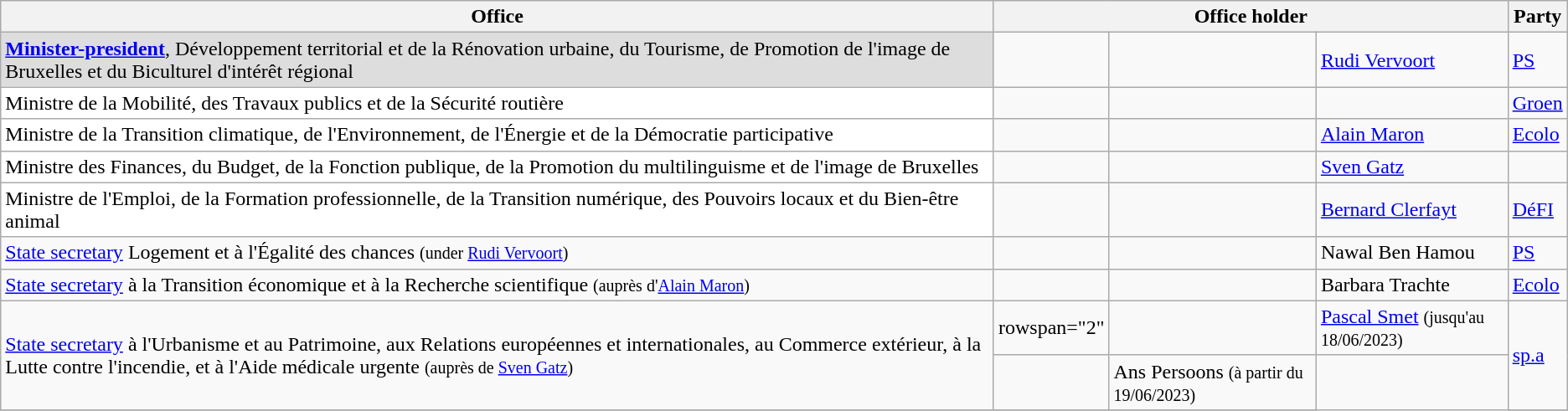<table class="wikitable">
<tr>
<th>Office</th>
<th colspan="3">Office holder</th>
<th>Party</th>
</tr>
<tr>
<td bgcolor="#DDDDDD"><strong><a href='#'>Minister-president</a></strong>, Développement territorial et de la Rénovation urbaine, du Tourisme, de Promotion de l'image de Bruxelles et du Biculturel d'intérêt régional</td>
<td></td>
<td></td>
<td><a href='#'>Rudi Vervoort</a></td>
<td><a href='#'>PS</a></td>
</tr>
<tr>
<td bgcolor="#FFFFFF">Ministre de la Mobilité, des Travaux publics et de la Sécurité routière</td>
<td></td>
<td></td>
<td></td>
<td><a href='#'>Groen</a></td>
</tr>
<tr>
<td bgcolor="#FFFFFF">Ministre de la Transition climatique, de l'Environnement, de l'Énergie et de la Démocratie participative</td>
<td></td>
<td></td>
<td><a href='#'>Alain Maron</a></td>
<td><a href='#'>Ecolo</a></td>
</tr>
<tr>
<td bgcolor="#FFFFFF">Ministre des Finances, du Budget, de la Fonction publique, de la Promotion du multilinguisme et de l'image de Bruxelles</td>
<td></td>
<td></td>
<td><a href='#'>Sven Gatz</a></td>
<td></td>
</tr>
<tr>
<td bgcolor="#FFFFFF">Ministre de l'Emploi, de la Formation professionnelle, de la Transition numérique, des Pouvoirs locaux et du Bien-être animal</td>
<td></td>
<td></td>
<td><a href='#'>Bernard Clerfayt</a></td>
<td><a href='#'>DéFI</a></td>
</tr>
<tr>
<td><a href='#'>State secretary</a> Logement et à l'Égalité des chances <small>(under <a href='#'>Rudi Vervoort</a>)</small></td>
<td></td>
<td></td>
<td>Nawal Ben Hamou</td>
<td><a href='#'>PS</a></td>
</tr>
<tr>
<td><a href='#'>State secretary</a> à la Transition économique et à la Recherche scientifique <small>(auprès d'<a href='#'>Alain Maron</a>)</small></td>
<td></td>
<td></td>
<td>Barbara Trachte</td>
<td><a href='#'>Ecolo</a></td>
</tr>
<tr>
<td rowspan="2"><a href='#'>State secretary</a> à l'Urbanisme et au Patrimoine, aux Relations européennes et internationales, au Commerce extérieur, à la Lutte contre l'incendie, et à l'Aide médicale urgente <small>(auprès de <a href='#'>Sven Gatz</a>)</small></td>
<td>rowspan="2" </td>
<td></td>
<td><a href='#'>Pascal Smet</a> <small>(jusqu'au 18/06/2023)</small></td>
<td rowspan="2"><a href='#'>sp.a</a></td>
</tr>
<tr>
<td></td>
<td>Ans Persoons <small>(à partir du 19/06/2023)</small></td>
</tr>
<tr>
</tr>
</table>
